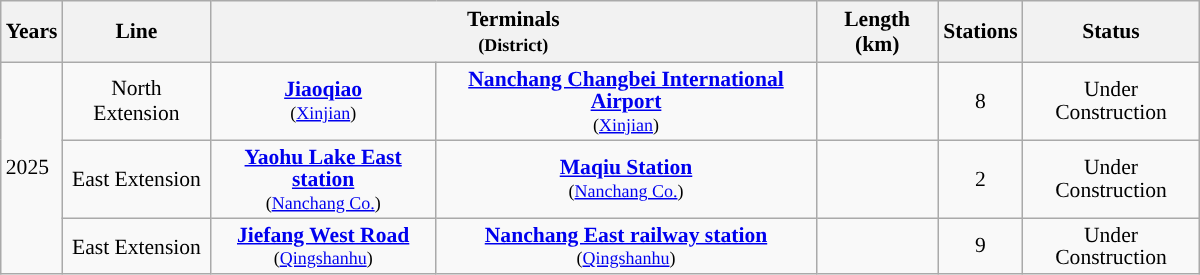<table class="wikitable" width="800px" align="center" style="font-size:90%">
<tr>
<th>Years</th>
<th>Line</th>
<th colspan="2">Terminals<br><small>(District)</small></th>
<th>Length (km)</th>
<th>Stations</th>
<th>Status</th>
</tr>
<tr>
<td rowspan="3">2025</td>
<td style="text-align:center"> North Extension</td>
<td style="text-align:center; line-height:1.05"><a href='#'><strong>Jiaoqiao</strong></a><br><small>(<a href='#'>Xinjian</a>)</small></td>
<td style="text-align:center; line-height:1.05"><strong><a href='#'>Nanchang Changbei International Airport</a></strong><br><small>(<a href='#'>Xinjian</a>)</small></td>
<td style="text-align:center; line-height:1.05"></td>
<td style="text-align:center; line-height:1.05">8</td>
<td style="text-align:center; line-height:1.05">Under Construction</td>
</tr>
<tr>
<td style="text-align:center"> East Extension</td>
<td style="text-align:center; line-height:1.05"><strong><a href='#'>Yaohu Lake East station</a></strong><br><small>(<a href='#'>Nanchang Co.</a>)</small></td>
<td style="text-align:center; line-height:1.05"><strong><a href='#'>Maqiu Station</a></strong><br><small>(<a href='#'>Nanchang Co.</a>)</small></td>
<td style="text-align:center; line-height:1.05"></td>
<td style="text-align:center; line-height:1.05">2</td>
<td style="text-align:center; line-height:1.05">Under Construction</td>
</tr>
<tr>
<td style="text-align:center"> East Extension</td>
<td style="text-align:center; line-height:1.05"><a href='#'><strong>Jiefang West Road</strong></a><br><small>(<a href='#'>Qingshanhu</a>)</small></td>
<td style="text-align:center; line-height:1.05"><strong><a href='#'>Nanchang East railway station</a></strong><br><small>(<a href='#'>Qingshanhu</a>)</small></td>
<td style="text-align:center; line-height:1.05"></td>
<td style="text-align:center; line-height:1.05">9</td>
<td style="text-align:center; line-height:1.05">Under Construction</td>
</tr>
</table>
